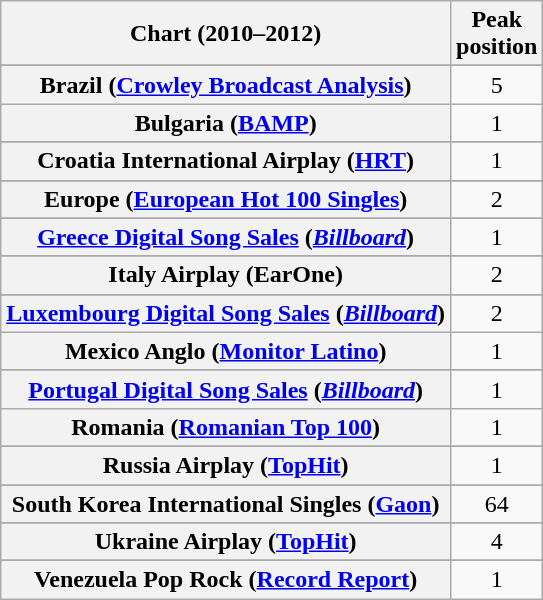<table class="wikitable sortable plainrowheaders" style="text-align:center">
<tr>
<th>Chart (2010–2012)</th>
<th>Peak<br>position</th>
</tr>
<tr>
</tr>
<tr>
</tr>
<tr>
</tr>
<tr>
</tr>
<tr>
<th scope="row">Brazil (<a href='#'>Crowley Broadcast Analysis</a>)</th>
<td>5</td>
</tr>
<tr>
<th scope="row">Bulgaria (<a href='#'>BAMP</a>)</th>
<td>1</td>
</tr>
<tr>
</tr>
<tr>
</tr>
<tr>
</tr>
<tr>
</tr>
<tr>
</tr>
<tr>
<th scope="row">Croatia International Airplay (<a href='#'>HRT</a>)</th>
<td>1</td>
</tr>
<tr>
</tr>
<tr>
</tr>
<tr>
<th scope="row">Europe (<a href='#'>European Hot 100 Singles</a>)</th>
<td>2</td>
</tr>
<tr>
</tr>
<tr>
</tr>
<tr>
</tr>
<tr>
<th scope="row"><a href='#'>Greece Digital Song Sales</a> (<em><a href='#'>Billboard</a></em>)</th>
<td>1</td>
</tr>
<tr>
</tr>
<tr>
</tr>
<tr>
</tr>
<tr>
</tr>
<tr>
<th scope="row">Italy Airplay (EarOne)</th>
<td>2</td>
</tr>
<tr>
</tr>
<tr>
<th scope="row"><a href='#'>Luxembourg Digital Song Sales</a> (<em><a href='#'>Billboard</a></em>)</th>
<td>2</td>
</tr>
<tr>
<th scope="row">Mexico Anglo (<a href='#'>Monitor Latino</a>)</th>
<td>1</td>
</tr>
<tr>
</tr>
<tr>
</tr>
<tr>
</tr>
<tr>
</tr>
<tr>
</tr>
<tr>
<th scope="row"><a href='#'>Portugal Digital Song Sales</a> (<em><a href='#'>Billboard</a></em>)</th>
<td>1</td>
</tr>
<tr>
<th scope="row">Romania (<a href='#'>Romanian Top 100</a>)</th>
<td>1</td>
</tr>
<tr>
</tr>
<tr>
</tr>
<tr>
<th scope="row">Russia Airplay (<a href='#'>TopHit</a>)</th>
<td>1</td>
</tr>
<tr>
</tr>
<tr>
</tr>
<tr>
<th scope="row">South Korea International Singles (<a href='#'>Gaon</a>)</th>
<td>64</td>
</tr>
<tr>
</tr>
<tr>
</tr>
<tr>
</tr>
<tr>
<th scope="row">Ukraine Airplay (<a href='#'>TopHit</a>)</th>
<td>4</td>
</tr>
<tr>
</tr>
<tr>
</tr>
<tr>
</tr>
<tr>
</tr>
<tr>
</tr>
<tr>
</tr>
<tr>
</tr>
<tr>
</tr>
<tr>
<th scope="row">Venezuela Pop Rock (<a href='#'>Record Report</a>)</th>
<td>1</td>
</tr>
</table>
